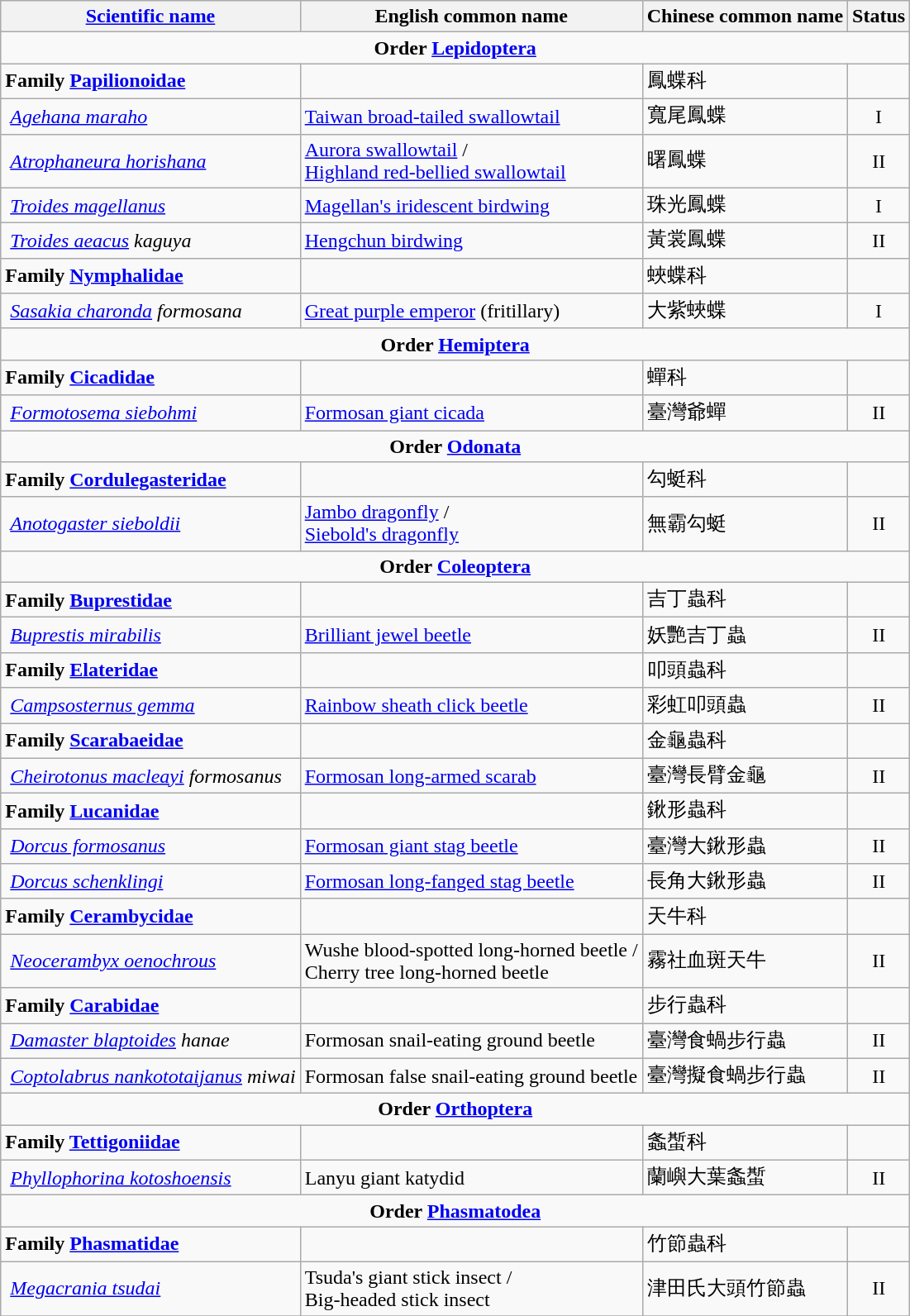<table class="wikitable">
<tr>
<th><a href='#'>Scientific name</a></th>
<th>English common name</th>
<th>Chinese common name</th>
<th>Status</th>
</tr>
<tr>
<td colspan=4 align=center><strong>Order <a href='#'>Lepidoptera</a></strong></td>
</tr>
<tr>
<td><strong>Family <a href='#'>Papilionoidae</a></strong></td>
<td></td>
<td>鳳蝶科</td>
<td></td>
</tr>
<tr>
<td> <em><a href='#'>Agehana maraho</a></em></td>
<td><a href='#'>Taiwan broad-tailed swallowtail</a></td>
<td>寬尾鳳蝶</td>
<td align=center>I</td>
</tr>
<tr>
<td> <em><a href='#'>Atrophaneura horishana</a></em></td>
<td><a href='#'>Aurora swallowtail</a> /<br><a href='#'>Highland red-bellied swallowtail</a></td>
<td>曙鳳蝶</td>
<td align=center>II</td>
</tr>
<tr>
<td> <em><a href='#'>Troides magellanus</a></em></td>
<td><a href='#'>Magellan's iridescent birdwing</a></td>
<td>珠光鳳蝶</td>
<td align=center>I</td>
</tr>
<tr>
<td> <em><a href='#'>Troides aeacus</a> kaguya</em></td>
<td><a href='#'>Hengchun birdwing</a></td>
<td>黃裳鳳蝶</td>
<td align=center>II</td>
</tr>
<tr>
<td><strong>Family <a href='#'>Nymphalidae</a></strong></td>
<td></td>
<td>蛺蝶科</td>
<td></td>
</tr>
<tr>
<td> <em><a href='#'>Sasakia charonda</a> formosana</em></td>
<td><a href='#'>Great purple emperor</a> (fritillary)</td>
<td>大紫蛺蝶</td>
<td align=center>I</td>
</tr>
<tr>
<td colspan=4 align=center><strong>Order <a href='#'>Hemiptera</a></strong></td>
</tr>
<tr>
<td><strong>Family <a href='#'>Cicadidae</a></strong></td>
<td></td>
<td>蟬科</td>
<td></td>
</tr>
<tr>
<td> <em><a href='#'>Formotosema siebohmi</a></em></td>
<td><a href='#'>Formosan giant cicada</a></td>
<td>臺灣爺蟬</td>
<td align=center>II</td>
</tr>
<tr>
<td colspan=4 align=center><strong>Order <a href='#'>Odonata</a></strong></td>
</tr>
<tr>
<td><strong>Family <a href='#'>Cordulegasteridae</a></strong></td>
<td></td>
<td>勾蜓科</td>
<td></td>
</tr>
<tr>
<td> <em><a href='#'>Anotogaster sieboldii</a></em></td>
<td><a href='#'>Jambo dragonfly</a> / <br><a href='#'>Siebold's dragonfly</a></td>
<td>無霸勾蜓</td>
<td align=center>II</td>
</tr>
<tr>
<td colspan=4 align=center><strong>Order <a href='#'>Coleoptera</a></strong></td>
</tr>
<tr>
<td><strong>Family <a href='#'>Buprestidae</a></strong></td>
<td></td>
<td>吉丁蟲科</td>
<td></td>
</tr>
<tr>
<td> <em><a href='#'>Buprestis mirabilis</a></em></td>
<td><a href='#'>Brilliant jewel beetle</a></td>
<td>妖艷吉丁蟲</td>
<td align=center>II</td>
</tr>
<tr>
<td><strong>Family <a href='#'>Elateridae</a></strong></td>
<td></td>
<td>叩頭蟲科</td>
<td></td>
</tr>
<tr>
<td> <em><a href='#'>Campsosternus gemma</a></em></td>
<td><a href='#'>Rainbow sheath click beetle</a></td>
<td>彩虹叩頭蟲</td>
<td align=center>II</td>
</tr>
<tr>
<td><strong>Family <a href='#'>Scarabaeidae</a></strong></td>
<td></td>
<td>金龜蟲科</td>
<td></td>
</tr>
<tr>
<td> <em><a href='#'>Cheirotonus macleayi</a> formosanus</em></td>
<td><a href='#'>Formosan long-armed scarab</a></td>
<td>臺灣長臂金龜</td>
<td align=center>II</td>
</tr>
<tr>
<td><strong>Family <a href='#'>Lucanidae</a></strong></td>
<td></td>
<td>鍬形蟲科</td>
<td></td>
</tr>
<tr>
<td> <em><a href='#'>Dorcus formosanus</a></em></td>
<td><a href='#'>Formosan giant stag beetle</a></td>
<td>臺灣大鍬形蟲</td>
<td align=center>II</td>
</tr>
<tr>
<td> <em><a href='#'>Dorcus schenklingi</a></em></td>
<td><a href='#'>Formosan long-fanged stag beetle</a></td>
<td>長角大鍬形蟲</td>
<td align=center>II</td>
</tr>
<tr>
<td><strong>Family <a href='#'>Cerambycidae</a></strong></td>
<td></td>
<td>天牛科</td>
<td></td>
</tr>
<tr>
<td> <em><a href='#'>Neocerambyx oenochrous</a></em></td>
<td>Wushe blood-spotted long-horned beetle /<br>Cherry tree long-horned beetle</td>
<td>霧社血斑天牛</td>
<td align=center>II</td>
</tr>
<tr>
<td><strong>Family <a href='#'>Carabidae</a></strong></td>
<td></td>
<td>步行蟲科</td>
<td></td>
</tr>
<tr>
<td> <em><a href='#'>Damaster blaptoides</a> hanae</em></td>
<td>Formosan snail-eating ground beetle</td>
<td>臺灣食蝸步行蟲</td>
<td align=center>II</td>
</tr>
<tr>
<td> <em><a href='#'>Coptolabrus nankototaijanus</a> miwai</em></td>
<td>Formosan false snail-eating ground beetle</td>
<td>臺灣擬食蝸步行蟲</td>
<td align=center>II</td>
</tr>
<tr>
<td colspan=4 align=center><strong>Order <a href='#'>Orthoptera</a></strong></td>
</tr>
<tr>
<td><strong>Family <a href='#'>Tettigoniidae</a></strong></td>
<td></td>
<td>螽蟴科</td>
<td></td>
</tr>
<tr>
<td> <em><a href='#'>Phyllophorina kotoshoensis</a></em></td>
<td>Lanyu giant katydid</td>
<td>蘭嶼大葉螽蟴</td>
<td align=center>II</td>
</tr>
<tr>
<td colspan=4 align=center><strong>Order <a href='#'>Phasmatodea</a></strong></td>
</tr>
<tr>
<td><strong>Family <a href='#'>Phasmatidae</a></strong></td>
<td></td>
<td>竹節蟲科</td>
<td></td>
</tr>
<tr>
<td> <em><a href='#'>Megacrania tsudai</a></em></td>
<td>Tsuda's giant stick insect /<br>Big-headed stick insect</td>
<td>津田氏大頭竹節蟲</td>
<td align=center>II</td>
</tr>
<tr>
</tr>
</table>
